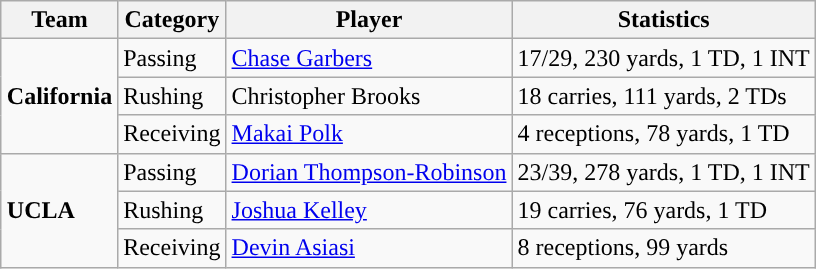<table class="wikitable" style="float: right;">
<tr>
<th>Team</th>
<th>Category</th>
<th>Player</th>
<th>Statistics</th>
</tr>
<tr>
<td rowspan=3><strong>California</strong></td>
<td>Passing</td>
<td><a href='#'>Chase Garbers</a></td>
<td>17/29, 230 yards, 1 TD, 1 INT</td>
</tr>
<tr>
<td>Rushing</td>
<td>Christopher Brooks</td>
<td>18 carries, 111 yards, 2 TDs</td>
</tr>
<tr>
<td>Receiving</td>
<td><a href='#'>Makai Polk</a></td>
<td>4 receptions, 78 yards, 1 TD</td>
</tr>
<tr>
<td rowspan=3><strong>UCLA</strong></td>
<td>Passing</td>
<td><a href='#'>Dorian Thompson-Robinson</a></td>
<td>23/39, 278 yards, 1 TD, 1 INT</td>
</tr>
<tr>
<td>Rushing</td>
<td><a href='#'>Joshua Kelley</a></td>
<td>19 carries, 76 yards, 1 TD</td>
</tr>
<tr>
<td>Receiving</td>
<td><a href='#'>Devin Asiasi</a></td>
<td>8 receptions, 99 yards</td>
</tr>
</table>
